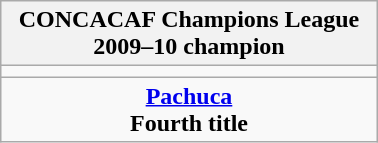<table class="wikitable" style="text-align: center; margin: 0 auto; width: 20%">
<tr>
<th>CONCACAF Champions League<br>2009–10 champion</th>
</tr>
<tr>
<td></td>
</tr>
<tr>
<td><strong><a href='#'>Pachuca</a></strong><br><strong>Fourth title</strong></td>
</tr>
</table>
